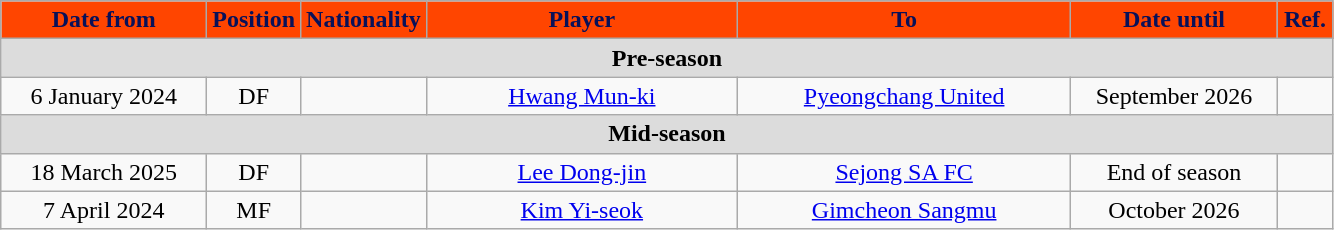<table class="wikitable" style="text-align:center">
<tr>
<th style="background:#FF4500; color:#081159; width:130px;">Date from</th>
<th style="background:#FF4500; color:#081159; width:50px;">Position</th>
<th style="background:#FF4500; color:#081159; width:50px;">Nationality</th>
<th style="background:#FF4500; color:#081159; width:200px;">Player</th>
<th style="background:#FF4500; color:#081159; width:215px;">To</th>
<th style="background:#FF4500; color:#081159; width:130px;">Date until</th>
<th style="background:#FF4500; color:#081159; width:30px;">Ref.</th>
</tr>
<tr>
<th colspan="7" style="background:#dcdcdc; text-align:center;">Pre-season</th>
</tr>
<tr>
<td>6 January 2024</td>
<td>DF</td>
<td></td>
<td><a href='#'>Hwang Mun-ki</a></td>
<td> <a href='#'>Pyeongchang United</a></td>
<td>September 2026</td>
<td></td>
</tr>
<tr>
<th colspan="7" style="background:#dcdcdc; text-align:center;">Mid-season</th>
</tr>
<tr>
<td>18 March 2025</td>
<td>DF</td>
<td></td>
<td><a href='#'>Lee Dong-jin</a></td>
<td> <a href='#'>Sejong SA FC</a></td>
<td>End of season</td>
<td></td>
</tr>
<tr>
<td>7 April 2024</td>
<td>MF</td>
<td></td>
<td><a href='#'>Kim Yi-seok</a></td>
<td> <a href='#'>Gimcheon Sangmu</a></td>
<td>October 2026</td>
<td></td>
</tr>
</table>
